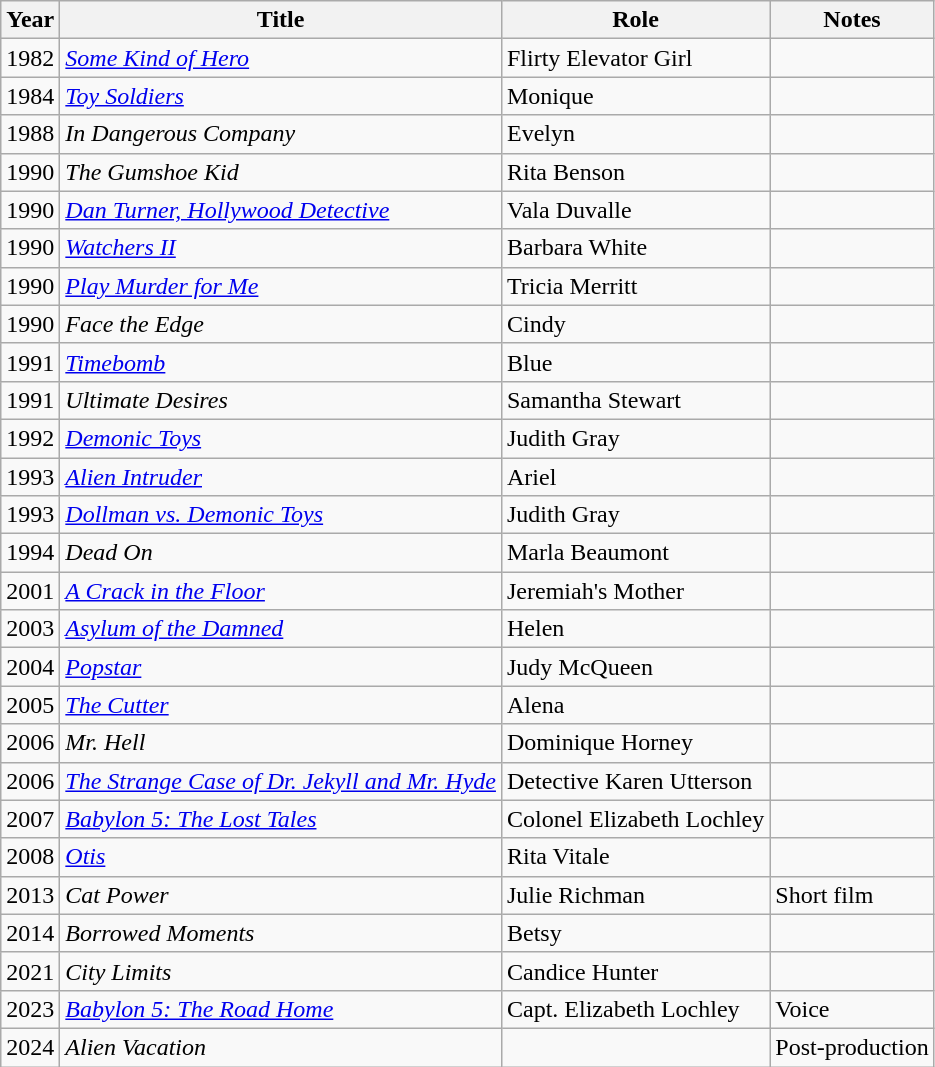<table class="wikitable sortable">
<tr>
<th>Year</th>
<th>Title</th>
<th>Role</th>
<th class="unsortable">Notes</th>
</tr>
<tr>
<td>1982</td>
<td><em><a href='#'>Some Kind of Hero</a></em></td>
<td>Flirty Elevator Girl</td>
<td></td>
</tr>
<tr>
<td>1984</td>
<td><em><a href='#'>Toy Soldiers</a></em></td>
<td>Monique</td>
<td></td>
</tr>
<tr>
<td>1988</td>
<td><em>In Dangerous Company</em></td>
<td>Evelyn</td>
<td></td>
</tr>
<tr>
<td>1990</td>
<td><em>The Gumshoe Kid</em></td>
<td>Rita Benson</td>
</tr>
<tr>
<td>1990</td>
<td><em><a href='#'>Dan Turner, Hollywood Detective</a></em></td>
<td>Vala Duvalle</td>
<td></td>
</tr>
<tr>
<td>1990</td>
<td><em><a href='#'>Watchers II</a></em></td>
<td>Barbara White</td>
<td></td>
</tr>
<tr>
<td>1990</td>
<td><em><a href='#'>Play Murder for Me</a></em></td>
<td>Tricia Merritt</td>
<td></td>
</tr>
<tr>
<td>1990</td>
<td><em>Face the Edge</em></td>
<td>Cindy</td>
<td></td>
</tr>
<tr>
<td>1991</td>
<td><em><a href='#'>Timebomb</a></em></td>
<td>Blue</td>
<td></td>
</tr>
<tr>
<td>1991</td>
<td><em>Ultimate Desires</em></td>
<td>Samantha Stewart</td>
<td></td>
</tr>
<tr>
<td>1992</td>
<td><em><a href='#'>Demonic Toys</a></em></td>
<td>Judith Gray</td>
<td></td>
</tr>
<tr>
<td>1993</td>
<td><em><a href='#'>Alien Intruder</a></em></td>
<td>Ariel</td>
<td></td>
</tr>
<tr>
<td>1993</td>
<td><em><a href='#'>Dollman vs. Demonic Toys</a></em></td>
<td>Judith Gray</td>
<td></td>
</tr>
<tr>
<td>1994</td>
<td><em>Dead On</em></td>
<td>Marla Beaumont</td>
<td></td>
</tr>
<tr>
<td>2001</td>
<td><em><a href='#'>A Crack in the Floor</a></em></td>
<td>Jeremiah's Mother</td>
<td></td>
</tr>
<tr>
<td>2003</td>
<td><em><a href='#'>Asylum of the Damned</a></em></td>
<td>Helen</td>
<td></td>
</tr>
<tr>
<td>2004</td>
<td><em><a href='#'>Popstar</a></em></td>
<td>Judy McQueen</td>
<td></td>
</tr>
<tr>
<td>2005</td>
<td><em><a href='#'>The Cutter</a></em></td>
<td>Alena</td>
<td></td>
</tr>
<tr>
<td>2006</td>
<td><em>Mr. Hell</em></td>
<td>Dominique Horney</td>
<td></td>
</tr>
<tr>
<td>2006</td>
<td><em><a href='#'>The Strange Case of Dr. Jekyll and Mr. Hyde</a></em></td>
<td>Detective Karen Utterson</td>
<td></td>
</tr>
<tr>
<td>2007</td>
<td><em><a href='#'>Babylon 5: The Lost Tales</a></em></td>
<td>Colonel Elizabeth Lochley</td>
<td></td>
</tr>
<tr>
<td>2008</td>
<td><em><a href='#'>Otis</a></em></td>
<td>Rita Vitale</td>
<td></td>
</tr>
<tr>
<td>2013</td>
<td><em>Cat Power</em></td>
<td>Julie Richman</td>
<td>Short film</td>
</tr>
<tr>
<td>2014</td>
<td><em>Borrowed Moments</em></td>
<td>Betsy</td>
<td></td>
</tr>
<tr>
<td>2021</td>
<td><em>City Limits</em></td>
<td>Candice Hunter</td>
<td></td>
</tr>
<tr>
<td>2023</td>
<td><em><a href='#'>Babylon 5: The Road Home</a></em></td>
<td>Capt. Elizabeth Lochley</td>
<td>Voice</td>
</tr>
<tr>
<td>2024</td>
<td><em>Alien Vacation</em></td>
<td></td>
<td>Post-production</td>
</tr>
</table>
